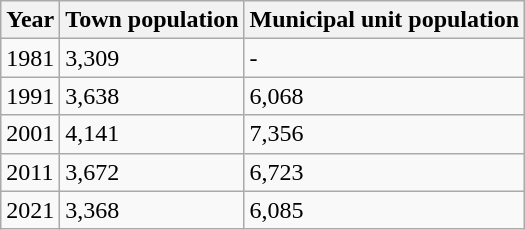<table class=wikitable>
<tr>
<th>Year</th>
<th>Town population</th>
<th>Municipal unit population</th>
</tr>
<tr>
<td align="left">1981</td>
<td>3,309</td>
<td>-</td>
</tr>
<tr>
<td align="left">1991</td>
<td>3,638</td>
<td>6,068</td>
</tr>
<tr>
<td align="left">2001</td>
<td>4,141</td>
<td>7,356</td>
</tr>
<tr>
<td align="left">2011</td>
<td>3,672</td>
<td>6,723</td>
</tr>
<tr>
<td align="left">2021</td>
<td>3,368</td>
<td>6,085</td>
</tr>
</table>
